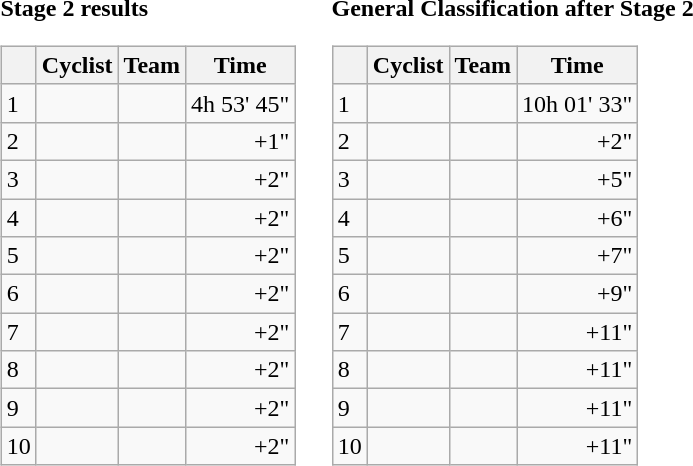<table>
<tr>
<td><strong>Stage 2 results</strong><br><table class="wikitable">
<tr>
<th></th>
<th>Cyclist</th>
<th>Team</th>
<th>Time</th>
</tr>
<tr>
<td>1</td>
<td></td>
<td></td>
<td style="text-align:right;">4h 53' 45"</td>
</tr>
<tr>
<td>2</td>
<td></td>
<td></td>
<td style="text-align:right;">+1"</td>
</tr>
<tr>
<td>3</td>
<td></td>
<td></td>
<td style="text-align:right;">+2"</td>
</tr>
<tr>
<td>4</td>
<td></td>
<td></td>
<td style="text-align:right;">+2"</td>
</tr>
<tr>
<td>5</td>
<td></td>
<td></td>
<td style="text-align:right;">+2"</td>
</tr>
<tr>
<td>6</td>
<td></td>
<td></td>
<td style="text-align:right;">+2"</td>
</tr>
<tr>
<td>7</td>
<td></td>
<td></td>
<td style="text-align:right;">+2"</td>
</tr>
<tr>
<td>8</td>
<td></td>
<td></td>
<td style="text-align:right;">+2"</td>
</tr>
<tr>
<td>9</td>
<td></td>
<td></td>
<td style="text-align:right;">+2"</td>
</tr>
<tr>
<td>10</td>
<td></td>
<td></td>
<td style="text-align:right;">+2"</td>
</tr>
</table>
</td>
<td></td>
<td><strong>General Classification after Stage 2</strong><br><table class="wikitable">
<tr>
<th></th>
<th>Cyclist</th>
<th>Team</th>
<th>Time</th>
</tr>
<tr>
<td>1</td>
<td>  </td>
<td></td>
<td style="text-align:right;">10h 01' 33"</td>
</tr>
<tr>
<td>2</td>
<td></td>
<td></td>
<td style="text-align:right;">+2"</td>
</tr>
<tr>
<td>3</td>
<td></td>
<td></td>
<td style="text-align:right;">+5"</td>
</tr>
<tr>
<td>4</td>
<td></td>
<td></td>
<td style="text-align:right;">+6"</td>
</tr>
<tr>
<td>5</td>
<td></td>
<td></td>
<td style="text-align:right;">+7"</td>
</tr>
<tr>
<td>6</td>
<td></td>
<td></td>
<td style="text-align:right;">+9"</td>
</tr>
<tr>
<td>7</td>
<td></td>
<td></td>
<td style="text-align:right;">+11"</td>
</tr>
<tr>
<td>8</td>
<td></td>
<td></td>
<td style="text-align:right;">+11"</td>
</tr>
<tr>
<td>9</td>
<td></td>
<td></td>
<td style="text-align:right;">+11"</td>
</tr>
<tr>
<td>10</td>
<td></td>
<td></td>
<td style="text-align:right;">+11"</td>
</tr>
</table>
</td>
</tr>
</table>
